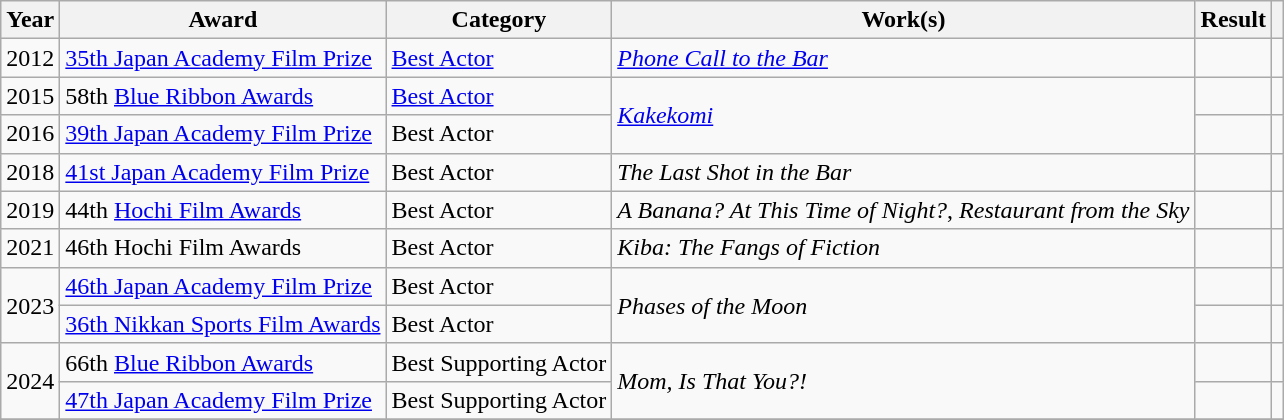<table class="wikitable">
<tr>
<th>Year</th>
<th>Award</th>
<th>Category</th>
<th>Work(s)</th>
<th>Result</th>
<th class = "unsortable"></th>
</tr>
<tr>
<td>2012</td>
<td><a href='#'>35th Japan Academy Film Prize</a></td>
<td><a href='#'>Best Actor</a></td>
<td><em><a href='#'>Phone Call to the Bar</a></em></td>
<td></td>
<td></td>
</tr>
<tr>
<td>2015</td>
<td>58th <a href='#'>Blue Ribbon Awards</a></td>
<td><a href='#'>Best Actor</a></td>
<td rowspan="2"><em><a href='#'>Kakekomi</a></em></td>
<td></td>
<td></td>
</tr>
<tr>
<td>2016</td>
<td><a href='#'>39th Japan Academy Film Prize</a></td>
<td>Best Actor</td>
<td></td>
<td></td>
</tr>
<tr>
<td>2018</td>
<td><a href='#'>41st Japan Academy Film Prize</a></td>
<td>Best Actor</td>
<td><em>The Last Shot in the Bar</em></td>
<td></td>
<td></td>
</tr>
<tr>
<td>2019</td>
<td>44th <a href='#'>Hochi Film Awards</a></td>
<td>Best Actor</td>
<td><em>A Banana? At This Time of Night?</em>, <em>Restaurant from the Sky</em></td>
<td></td>
<td></td>
</tr>
<tr>
<td>2021</td>
<td>46th Hochi Film Awards</td>
<td>Best Actor</td>
<td><em>Kiba: The Fangs of Fiction</em></td>
<td></td>
<td></td>
</tr>
<tr>
<td rowspan=2>2023</td>
<td><a href='#'>46th Japan Academy Film Prize</a></td>
<td>Best Actor</td>
<td rowspan=2><em>Phases of the Moon</em></td>
<td></td>
<td></td>
</tr>
<tr>
<td><a href='#'>36th Nikkan Sports Film Awards</a></td>
<td>Best Actor</td>
<td></td>
<td></td>
</tr>
<tr>
<td rowspan=2>2024</td>
<td>66th <a href='#'>Blue Ribbon Awards</a></td>
<td>Best Supporting Actor</td>
<td rowspan=2><em>Mom, Is That You?!</em></td>
<td></td>
<td></td>
</tr>
<tr>
<td><a href='#'>47th Japan Academy Film Prize</a></td>
<td>Best Supporting Actor</td>
<td></td>
<td></td>
</tr>
<tr>
</tr>
</table>
